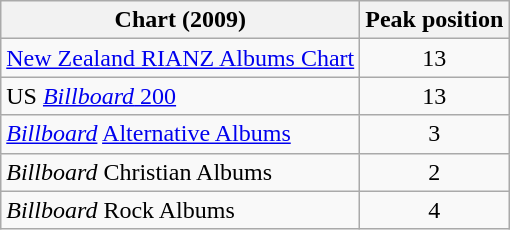<table class="wikitable sortable">
<tr>
<th>Chart (2009)</th>
<th>Peak position</th>
</tr>
<tr>
<td><a href='#'>New Zealand RIANZ Albums Chart</a></td>
<td style="text-align:center;">13</td>
</tr>
<tr>
<td>US <a href='#'><em>Billboard</em> 200</a></td>
<td style="text-align:center;">13</td>
</tr>
<tr>
<td><em><a href='#'>Billboard</a></em> <a href='#'>Alternative Albums</a></td>
<td style="text-align:center;">3</td>
</tr>
<tr>
<td><em>Billboard</em> Christian Albums</td>
<td style="text-align:center;">2</td>
</tr>
<tr>
<td><em>Billboard</em> Rock Albums</td>
<td style="text-align:center;">4</td>
</tr>
</table>
